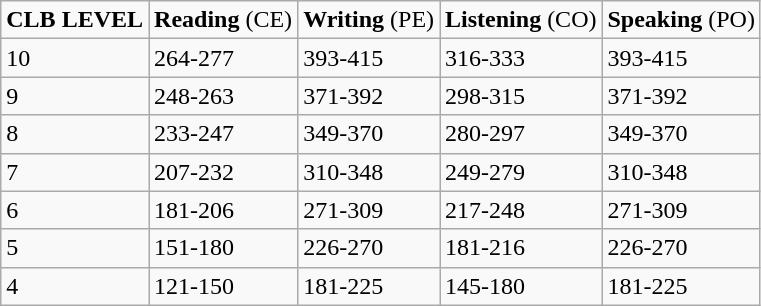<table class="wikitable">
<tr>
<td><strong>CLB LEVEL</strong></td>
<td><strong>Reading</strong> (CE)</td>
<td><strong>Writing</strong> (PE)</td>
<td><strong>Listening</strong> (CO)</td>
<td><strong>Speaking</strong> (PO)</td>
</tr>
<tr>
<td>10</td>
<td>264-277</td>
<td>393-415</td>
<td>316-333</td>
<td>393-415</td>
</tr>
<tr>
<td>9</td>
<td>248-263</td>
<td>371-392</td>
<td>298-315</td>
<td>371-392</td>
</tr>
<tr>
<td>8</td>
<td>233-247</td>
<td>349-370</td>
<td>280-297</td>
<td>349-370</td>
</tr>
<tr>
<td>7</td>
<td>207-232</td>
<td>310-348</td>
<td>249-279</td>
<td>310-348</td>
</tr>
<tr>
<td>6</td>
<td>181-206</td>
<td>271-309</td>
<td>217-248</td>
<td>271-309</td>
</tr>
<tr>
<td>5</td>
<td>151-180</td>
<td>226-270</td>
<td>181-216</td>
<td>226-270</td>
</tr>
<tr>
<td>4</td>
<td>121-150</td>
<td>181-225</td>
<td>145-180</td>
<td>181-225</td>
</tr>
</table>
